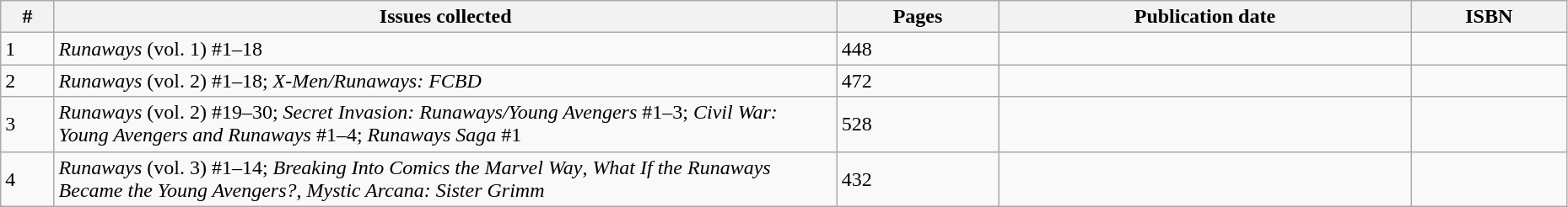<table class="wikitable sortable" width=98%>
<tr>
<th class="unsortable">#</th>
<th class="unsortable" width="50%">Issues collected</th>
<th>Pages</th>
<th>Publication date</th>
<th class="unsortable">ISBN</th>
</tr>
<tr>
<td>1</td>
<td><em>Runaways</em> (vol. 1) #1–18</td>
<td>448</td>
<td></td>
<td></td>
</tr>
<tr>
<td>2</td>
<td><em>Runaways</em> (vol. 2) #1–18; <em>X-Men/Runaways: FCBD</em></td>
<td>472</td>
<td></td>
<td></td>
</tr>
<tr>
<td>3</td>
<td><em>Runaways</em> (vol. 2) #19–30; <em>Secret Invasion: Runaways/Young Avengers</em> #1–3; <em>Civil War: Young Avengers and Runaways</em> #1–4; <em>Runaways Saga</em> #1</td>
<td>528</td>
<td></td>
<td></td>
</tr>
<tr>
<td>4</td>
<td><em>Runaways</em> (vol. 3) #1–14; <em>Breaking Into Comics the Marvel Way</em>, <em>What If the Runaways Became the Young Avengers?</em>, <em>Mystic Arcana: Sister Grimm</em></td>
<td>432</td>
<td></td>
<td></td>
</tr>
</table>
